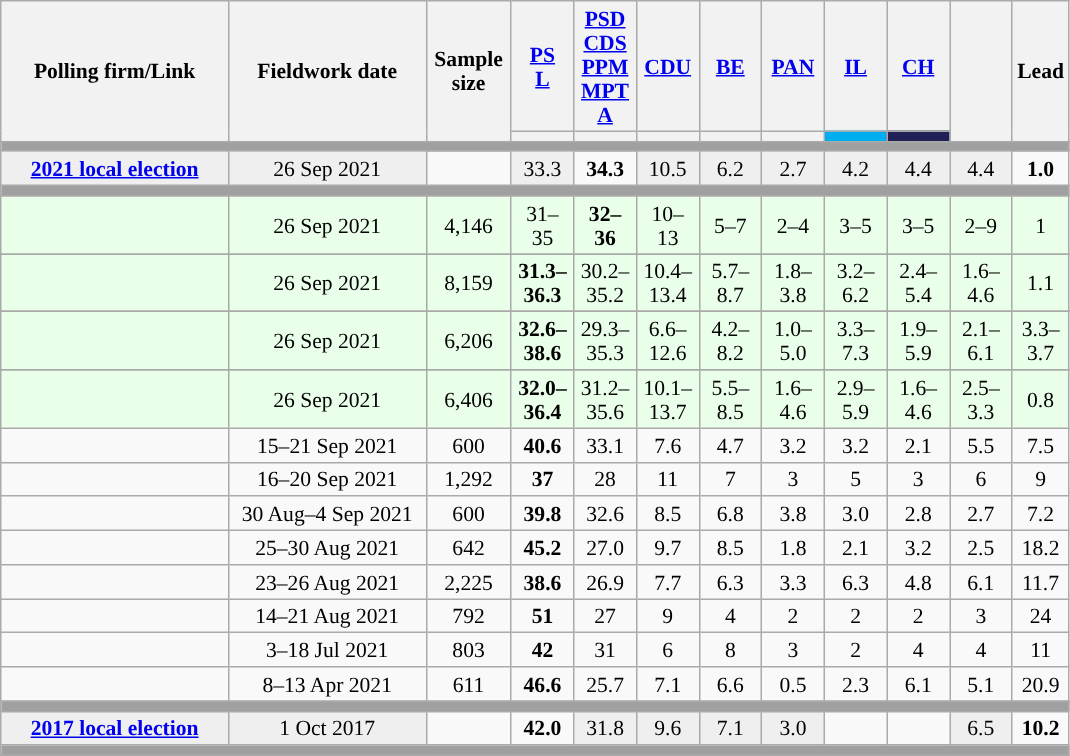<table class="wikitable sortable mw-datatable" style="text-align:center;font-size:90%;line-height:16px;">
<tr style="height:42px;">
<th style="width:145px;" rowspan="2">Polling firm/Link</th>
<th style="width:125px;" rowspan="2">Fieldwork date</th>
<th class="unsortable" style="width:50px;" rowspan="2">Sample size</th>
<th class="unsortable" style="width:35px;"><a href='#'>PS</a><br><a href='#'>L</a></th>
<th class="unsortable" style="width:35px;"><a href='#'>PSD</a><br><a href='#'>CDS</a><br><a href='#'>PPM</a><br><a href='#'>MPT</a><br><a href='#'>A</a></th>
<th class="unsortable" style="width:35px;"><a href='#'>CDU</a></th>
<th class="unsortable" style="width:35px;"><a href='#'>BE</a></th>
<th class="unsortable" style="width:35px;"><a href='#'>PAN</a></th>
<th class="unsortable" style="width:35px;"><a href='#'>IL</a></th>
<th class="unsortable" style="width:35px;"><a href='#'>CH</a></th>
<th class="unsortable" style="width:35px;" rowspan="2"></th>
<th class="unsortable" style="width:30px;" rowspan="2">Lead</th>
</tr>
<tr>
<th class="unsortable" style="color:inherit;background:"></th>
<th class="unsortable" style="color:inherit;background:"></th>
<th class="unsortable" style="color:inherit;background:"></th>
<th class="unsortable" style="color:inherit;background:"></th>
<th class="sortable" style="background:"></th>
<th class="sortable" style="background:#00ADEF;"></th>
<th class="sortable" style="background:#202056;"></th>
</tr>
<tr>
<td colspan="12" style="background:#A0A0A0"></td>
</tr>
<tr>
<td style="background:#EFEFEF;"><strong><a href='#'>2021 local election</a></strong></td>
<td style="background:#EFEFEF;" data-sort-value="2019-10-06">26 Sep 2021</td>
<td></td>
<td style="background:#EFEFEF;">33.3<br></td>
<td><strong>34.3</strong><br></td>
<td style="background:#EFEFEF;">10.5<br></td>
<td style="background:#EFEFEF;">6.2<br></td>
<td style="background:#EFEFEF;">2.7<br></td>
<td style="background:#EFEFEF;">4.2<br></td>
<td style="background:#EFEFEF;">4.4<br></td>
<td style="background:#EFEFEF;">4.4<br></td>
<td style="background:"><strong>1.0</strong></td>
</tr>
<tr>
<td colspan="12" style="background:#A0A0A0"></td>
</tr>
<tr>
</tr>
<tr style="background:#EAFFEA"|>
<td></td>
<td data-sort-value="2019-10-06">26 Sep 2021</td>
<td>4,146</td>
<td>31–35<br></td>
<td><strong>32–36</strong><br></td>
<td>10–13<br></td>
<td>5–7<br></td>
<td>2–4<br></td>
<td>3–5<br></td>
<td>3–5<br></td>
<td>2–9<br></td>
<td style="background:">1</td>
</tr>
<tr>
</tr>
<tr style="background:#EAFFEA"|>
<td></td>
<td data-sort-value="2019-10-06">26 Sep 2021</td>
<td>8,159</td>
<td><strong>31.3–<br>36.3</strong><br></td>
<td>30.2–<br>35.2<br></td>
<td>10.4–<br>13.4<br></td>
<td>5.7–<br>8.7<br></td>
<td>1.8–<br>3.8<br></td>
<td>3.2–<br>6.2<br></td>
<td>2.4–<br>5.4<br></td>
<td>1.6–<br>4.6<br></td>
<td style="background:">1.1</td>
</tr>
<tr>
</tr>
<tr style="background:#EAFFEA"|>
<td></td>
<td data-sort-value="2019-10-06">26 Sep 2021</td>
<td>6,206</td>
<td><strong>32.6–<br>38.6</strong><br></td>
<td>29.3–<br>35.3<br></td>
<td>6.6–<br>12.6<br></td>
<td>4.2–<br>8.2<br></td>
<td>1.0–<br>5.0<br></td>
<td>3.3–<br>7.3<br></td>
<td>1.9–<br>5.9<br></td>
<td>2.1–<br>6.1<br></td>
<td style="background:">3.3–<br>3.7</td>
</tr>
<tr>
</tr>
<tr style="background:#EAFFEA"|>
<td></td>
<td data-sort-value="2019-10-06">26 Sep 2021</td>
<td>6,406</td>
<td><strong>32.0–<br>36.4</strong><br></td>
<td>31.2–<br>35.6<br></td>
<td>10.1–<br>13.7<br></td>
<td>5.5–<br>8.5<br></td>
<td>1.6–<br>4.6<br></td>
<td>2.9–<br>5.9<br></td>
<td>1.6–<br>4.6<br></td>
<td>2.5–<br>3.3<br></td>
<td style="background:">0.8</td>
</tr>
<tr>
<td align="center"><br></td>
<td align="center">15–21 Sep 2021</td>
<td>600</td>
<td align="center" ><strong>40.6</strong><br></td>
<td align="center">33.1<br></td>
<td align="center">7.6<br></td>
<td align="center">4.7<br></td>
<td align="center">3.2<br></td>
<td align="center">3.2<br></td>
<td align="center">2.1<br></td>
<td align="center">5.5<br></td>
<td style="background:">7.5</td>
</tr>
<tr>
<td align="center"><br></td>
<td align="center">16–20 Sep 2021</td>
<td>1,292</td>
<td align="center" ><strong>37</strong><br></td>
<td align="center">28<br></td>
<td align="center">11<br></td>
<td align="center">7<br></td>
<td align="center">3<br></td>
<td align="center">5<br></td>
<td align="center">3<br></td>
<td align="center">6<br></td>
<td style="background:">9</td>
</tr>
<tr>
<td align="center"><br></td>
<td align="center">30 Aug–4 Sep 2021</td>
<td>600</td>
<td align="center" ><strong>39.8</strong><br></td>
<td align="center">32.6<br></td>
<td align="center">8.5<br></td>
<td align="center">6.8<br></td>
<td align="center">3.8<br></td>
<td align="center">3.0<br></td>
<td align="center">2.8<br></td>
<td align="center">2.7<br></td>
<td style="background:">7.2</td>
</tr>
<tr>
<td align="center"><br></td>
<td align="center">25–30 Aug 2021</td>
<td>642</td>
<td align="center" ><strong>45.2</strong><br></td>
<td align="center">27.0<br></td>
<td align="center">9.7<br></td>
<td align="center">8.5<br></td>
<td align="center">1.8<br></td>
<td align="center">2.1<br></td>
<td align="center">3.2<br></td>
<td align="center">2.5<br></td>
<td style="background:">18.2</td>
</tr>
<tr>
<td align="center"><br></td>
<td align="center">23–26 Aug 2021</td>
<td>2,225</td>
<td align="center" ><strong>38.6</strong><br></td>
<td align="center">26.9<br></td>
<td align="center">7.7<br></td>
<td align="center">6.3<br></td>
<td align="center">3.3<br></td>
<td align="center">6.3<br></td>
<td align="center">4.8<br></td>
<td align="center">6.1<br></td>
<td style="background:">11.7</td>
</tr>
<tr>
<td align="center"></td>
<td align="center">14–21 Aug 2021</td>
<td>792</td>
<td align="center" ><strong>51</strong></td>
<td align="center">27</td>
<td align="center">9</td>
<td align="center">4</td>
<td align="center">2</td>
<td align="center">2</td>
<td align="center">2</td>
<td align="center">3</td>
<td style="background:">24</td>
</tr>
<tr>
<td align="center"></td>
<td align="center">3–18 Jul 2021</td>
<td>803</td>
<td align="center" ><strong>42</strong></td>
<td align="center">31</td>
<td align="center">6</td>
<td align="center">8</td>
<td align="center">3</td>
<td align="center">2</td>
<td align="center">4</td>
<td align="center">4</td>
<td style="background:">11</td>
</tr>
<tr>
<td align="center"></td>
<td align="center">8–13 Apr 2021</td>
<td>611</td>
<td align="center" ><strong>46.6</strong></td>
<td align="center">25.7</td>
<td align="center">7.1</td>
<td align="center">6.6</td>
<td align="center">0.5</td>
<td align="center">2.3</td>
<td align="center">6.1</td>
<td align="center">5.1</td>
<td style="background:">20.9</td>
</tr>
<tr>
<td colspan="12" style="background:#A0A0A0"></td>
</tr>
<tr>
<td style="background:#EFEFEF;"><strong><a href='#'>2017 local election</a></strong></td>
<td style="background:#EFEFEF;" data-sort-value="2019-10-06">1 Oct 2017</td>
<td></td>
<td><strong>42.0</strong><br></td>
<td style="background:#EFEFEF;">31.8<br></td>
<td style="background:#EFEFEF;">9.6<br></td>
<td style="background:#EFEFEF;">7.1<br></td>
<td style="background:#EFEFEF;">3.0<br></td>
<td></td>
<td></td>
<td style="background:#EFEFEF;">6.5</td>
<td style="background:"><strong>10.2</strong></td>
</tr>
<tr>
<td colspan="12" style="background:#A0A0A0"></td>
</tr>
</table>
